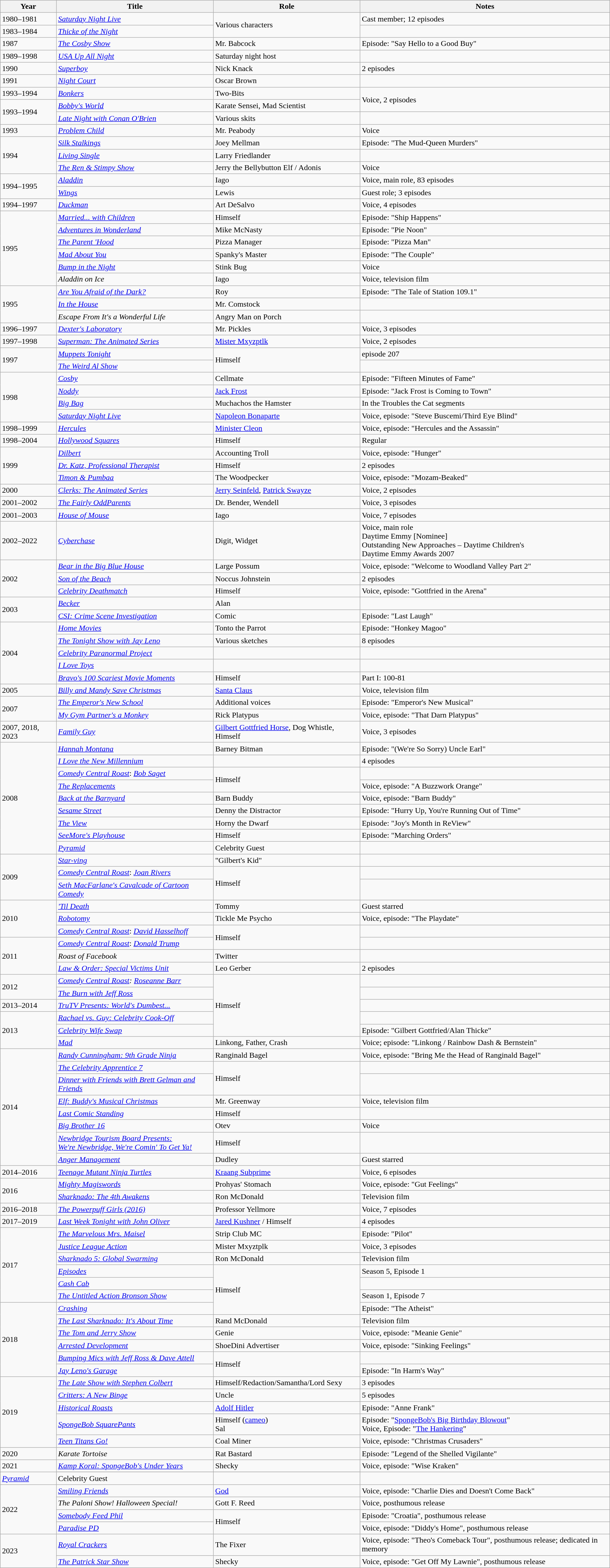<table class = "wikitable sortable">
<tr>
<th>Year</th>
<th>Title</th>
<th>Role</th>
<th>Notes</th>
</tr>
<tr>
<td>1980–1981</td>
<td><em><a href='#'>Saturday Night Live</a></em></td>
<td rowspan="2">Various characters</td>
<td>Cast member; 12 episodes</td>
</tr>
<tr>
<td>1983–1984</td>
<td><em><a href='#'>Thicke of the Night</a></em></td>
<td></td>
</tr>
<tr>
<td>1987</td>
<td><em><a href='#'>The Cosby Show</a></em></td>
<td>Mr. Babcock</td>
<td>Episode: "Say Hello to a Good Buy"</td>
</tr>
<tr>
<td>1989–1998</td>
<td><em><a href='#'>USA Up All Night</a></em></td>
<td>Saturday night host</td>
<td></td>
</tr>
<tr>
<td>1990</td>
<td><em><a href='#'>Superboy</a></em></td>
<td>Nick Knack</td>
<td>2 episodes</td>
</tr>
<tr>
<td>1991</td>
<td><em><a href='#'>Night Court</a></em></td>
<td>Oscar Brown</td>
<td></td>
</tr>
<tr>
<td>1993–1994</td>
<td><em><a href='#'>Bonkers</a></em></td>
<td>Two-Bits</td>
<td rowspan="2">Voice, 2 episodes</td>
</tr>
<tr>
<td rowspan="2">1993–1994</td>
<td><em><a href='#'>Bobby's World</a></em></td>
<td>Karate Sensei, Mad Scientist</td>
</tr>
<tr>
<td><em><a href='#'>Late Night with Conan O'Brien</a></em></td>
<td>Various skits</td>
<td></td>
</tr>
<tr>
<td>1993</td>
<td><a href='#'><em>Problem Child</em></a></td>
<td>Mr. Peabody</td>
<td>Voice</td>
</tr>
<tr>
<td rowspan="3">1994</td>
<td><em><a href='#'>Silk Stalkings</a></em></td>
<td>Joey Mellman</td>
<td>Episode: "The Mud-Queen Murders"</td>
</tr>
<tr>
<td><em><a href='#'>Living Single</a></em></td>
<td>Larry Friedlander</td>
<td></td>
</tr>
<tr>
<td><em><a href='#'>The Ren & Stimpy Show</a></em></td>
<td>Jerry the Bellybutton Elf / Adonis</td>
<td>Voice</td>
</tr>
<tr>
<td rowspan="2">1994–1995</td>
<td><em><a href='#'>Aladdin</a></em></td>
<td>Iago</td>
<td>Voice, main role, 83 episodes</td>
</tr>
<tr>
<td><em><a href='#'>Wings</a></em></td>
<td>Lewis</td>
<td>Guest role; 3 episodes</td>
</tr>
<tr>
<td>1994–1997</td>
<td><em><a href='#'>Duckman</a></em></td>
<td>Art DeSalvo</td>
<td>Voice, 4 episodes</td>
</tr>
<tr>
<td rowspan="6">1995</td>
<td><em><a href='#'>Married... with Children</a></em></td>
<td>Himself</td>
<td>Episode: "Ship Happens"</td>
</tr>
<tr>
<td><em><a href='#'>Adventures in Wonderland</a></em></td>
<td>Mike McNasty</td>
<td>Episode: "Pie Noon"</td>
</tr>
<tr>
<td><em><a href='#'>The Parent 'Hood</a></em></td>
<td>Pizza Manager</td>
<td>Episode: "Pizza Man"</td>
</tr>
<tr>
<td><em><a href='#'>Mad About You</a></em></td>
<td>Spanky's Master</td>
<td>Episode: "The Couple"</td>
</tr>
<tr>
<td><em><a href='#'>Bump in the Night</a></em></td>
<td>Stink Bug</td>
<td>Voice</td>
</tr>
<tr>
<td><em>Aladdin on Ice</em></td>
<td>Iago</td>
<td>Voice, television film</td>
</tr>
<tr>
<td rowspan="3">1995</td>
<td><em><a href='#'>Are You Afraid of the Dark?</a></em></td>
<td>Roy</td>
<td>Episode: "The Tale of Station 109.1"</td>
</tr>
<tr>
<td><em><a href='#'>In the House</a></em></td>
<td>Mr. Comstock</td>
<td></td>
</tr>
<tr>
<td><em>Escape From It's a Wonderful Life</em></td>
<td>Angry Man on Porch</td>
<td></td>
</tr>
<tr>
<td>1996–1997</td>
<td><em><a href='#'>Dexter's Laboratory</a></em></td>
<td>Mr. Pickles</td>
<td>Voice, 3 episodes</td>
</tr>
<tr>
<td>1997–1998</td>
<td><em><a href='#'>Superman: The Animated Series</a></em></td>
<td><a href='#'>Mister Mxyzptlk</a></td>
<td>Voice, 2 episodes</td>
</tr>
<tr>
<td rowspan="2">1997</td>
<td><em><a href='#'>Muppets Tonight</a></em></td>
<td rowspan="2">Himself</td>
<td>episode 207</td>
</tr>
<tr>
<td><em><a href='#'>The Weird Al Show</a></em></td>
<td></td>
</tr>
<tr>
<td rowspan="4">1998</td>
<td><em><a href='#'>Cosby</a></em></td>
<td>Cellmate</td>
<td>Episode: "Fifteen Minutes of Fame"</td>
</tr>
<tr>
<td><em><a href='#'>Noddy</a></em></td>
<td><a href='#'>Jack Frost</a></td>
<td>Episode: "Jack Frost is Coming to Town"</td>
</tr>
<tr>
<td><em><a href='#'>Big Bag</a></em></td>
<td>Muchachos the Hamster</td>
<td>In the Troubles the Cat segments</td>
</tr>
<tr>
<td><em><a href='#'>Saturday Night Live</a></em></td>
<td><a href='#'>Napoleon Bonaparte</a></td>
<td>Voice, episode: "Steve Buscemi/Third Eye Blind"</td>
</tr>
<tr>
<td>1998–1999</td>
<td><em><a href='#'>Hercules</a></em></td>
<td><a href='#'>Minister Cleon</a></td>
<td>Voice, episode: "Hercules and the Assassin"</td>
</tr>
<tr>
<td>1998–2004</td>
<td><em><a href='#'>Hollywood Squares</a></em></td>
<td>Himself</td>
<td>Regular</td>
</tr>
<tr>
<td rowspan="3">1999</td>
<td><em><a href='#'>Dilbert</a></em></td>
<td>Accounting Troll</td>
<td>Voice, episode: "Hunger"</td>
</tr>
<tr>
<td><em><a href='#'>Dr. Katz, Professional Therapist</a></em></td>
<td>Himself</td>
<td>2 episodes</td>
</tr>
<tr>
<td><em><a href='#'>Timon & Pumbaa</a></em></td>
<td>The Woodpecker</td>
<td>Voice, episode: "Mozam-Beaked"</td>
</tr>
<tr>
<td>2000</td>
<td><em><a href='#'>Clerks: The Animated Series</a></em></td>
<td><a href='#'>Jerry Seinfeld</a>, <a href='#'>Patrick Swayze</a></td>
<td>Voice, 2 episodes</td>
</tr>
<tr>
<td>2001–2002</td>
<td><em><a href='#'>The Fairly OddParents</a></em></td>
<td>Dr. Bender, Wendell</td>
<td>Voice, 3 episodes</td>
</tr>
<tr>
<td>2001–2003</td>
<td><em><a href='#'>House of Mouse</a></em></td>
<td>Iago</td>
<td>Voice, 7 episodes</td>
</tr>
<tr>
<td>2002–2022</td>
<td><em><a href='#'>Cyberchase</a></em></td>
<td>Digit, Widget</td>
<td>Voice, main role<br>Daytime Emmy [Nominee]<br>Outstanding New Approaches – Daytime Children's<br>Daytime Emmy Awards 2007</td>
</tr>
<tr>
<td rowspan="3">2002</td>
<td><em><a href='#'>Bear in the Big Blue House</a></em></td>
<td>Large Possum</td>
<td>Voice, episode: "Welcome to Woodland Valley Part 2"</td>
</tr>
<tr>
<td><em><a href='#'>Son of the Beach</a></em></td>
<td>Noccus Johnstein</td>
<td>2 episodes</td>
</tr>
<tr>
<td><em><a href='#'>Celebrity Deathmatch</a></em></td>
<td>Himself</td>
<td>Voice, episode: "Gottfried in the Arena"</td>
</tr>
<tr>
<td rowspan="2">2003</td>
<td><em><a href='#'>Becker</a></em></td>
<td>Alan</td>
<td></td>
</tr>
<tr>
<td><em><a href='#'>CSI: Crime Scene Investigation</a></em></td>
<td>Comic</td>
<td>Episode: "Last Laugh"</td>
</tr>
<tr>
<td rowspan="5">2004</td>
<td><em><a href='#'>Home Movies</a></em></td>
<td>Tonto the Parrot</td>
<td>Episode: "Honkey Magoo"</td>
</tr>
<tr>
<td><em><a href='#'>The Tonight Show with Jay Leno</a></em></td>
<td>Various sketches</td>
<td>8 episodes</td>
</tr>
<tr>
<td><em><a href='#'>Celebrity Paranormal Project</a></em></td>
<td></td>
<td></td>
</tr>
<tr>
<td><em><a href='#'>I Love Toys</a></em></td>
<td></td>
<td></td>
</tr>
<tr>
<td><em><a href='#'>Bravo's 100 Scariest Movie Moments</a></em></td>
<td>Himself</td>
<td>Part I: 100-81</td>
</tr>
<tr>
<td>2005</td>
<td><em><a href='#'>Billy and Mandy Save Christmas</a></em></td>
<td><a href='#'>Santa Claus</a></td>
<td>Voice, television film</td>
</tr>
<tr>
<td rowspan="2">2007</td>
<td><em><a href='#'>The Emperor's New School</a></em></td>
<td>Additional voices</td>
<td>Episode: "Emperor's New Musical"</td>
</tr>
<tr>
<td><em><a href='#'>My Gym Partner's a Monkey</a></em></td>
<td>Rick Platypus</td>
<td>Voice, episode: "That Darn Platypus"</td>
</tr>
<tr>
<td>2007, 2018, 2023</td>
<td><em><a href='#'>Family Guy</a></em></td>
<td><a href='#'>Gilbert Gottfried Horse</a>, Dog Whistle, Himself</td>
<td>Voice, 3 episodes</td>
</tr>
<tr>
<td rowspan="9">2008</td>
<td><em><a href='#'>Hannah Montana</a></em></td>
<td>Barney Bitman</td>
<td>Episode: "(We're So Sorry) Uncle Earl"</td>
</tr>
<tr>
<td><em><a href='#'>I Love the New Millennium</a></em></td>
<td></td>
<td>4 episodes</td>
</tr>
<tr>
<td><em><a href='#'>Comedy Central Roast</a></em>: <em><a href='#'>Bob Saget</a></em></td>
<td rowspan="2">Himself</td>
<td></td>
</tr>
<tr>
<td><em><a href='#'>The Replacements</a></em></td>
<td>Voice, episode: "A Buzzwork Orange"</td>
</tr>
<tr>
<td><em><a href='#'>Back at the Barnyard</a></em></td>
<td>Barn Buddy</td>
<td>Voice, episode: "Barn Buddy"</td>
</tr>
<tr>
<td><em><a href='#'>Sesame Street</a></em></td>
<td>Denny the Distractor</td>
<td>Episode: "Hurry Up, You're Running Out of Time"</td>
</tr>
<tr>
<td><em><a href='#'>The View</a></em></td>
<td>Horny the Dwarf</td>
<td>Episode: "Joy's Month in ReView"</td>
</tr>
<tr>
<td><em><a href='#'>SeeMore's Playhouse</a></em></td>
<td>Himself</td>
<td>Episode: "Marching Orders"</td>
</tr>
<tr>
<td><em><a href='#'>Pyramid</a></em></td>
<td>Celebrity Guest</td>
<td></td>
</tr>
<tr>
<td rowspan="3">2009</td>
<td><em><a href='#'>Star-ving</a></em></td>
<td>"Gilbert's Kid"</td>
<td></td>
</tr>
<tr>
<td><em><a href='#'>Comedy Central Roast</a></em>: <em><a href='#'>Joan Rivers</a></em></td>
<td rowspan="2">Himself</td>
<td></td>
</tr>
<tr>
<td><em><a href='#'>Seth MacFarlane's Cavalcade of Cartoon Comedy</a></em></td>
<td></td>
</tr>
<tr>
<td rowspan="3">2010</td>
<td><em><a href='#'>'Til Death</a></em></td>
<td>Tommy</td>
<td>Guest starred</td>
</tr>
<tr>
<td><em><a href='#'>Robotomy</a></em></td>
<td>Tickle Me Psycho</td>
<td>Voice, episode: "The Playdate"</td>
</tr>
<tr>
<td><em><a href='#'>Comedy Central Roast</a></em>: <em><a href='#'>David Hasselhoff</a></em></td>
<td rowspan="2">Himself</td>
<td></td>
</tr>
<tr>
<td rowspan="3">2011</td>
<td><em><a href='#'>Comedy Central Roast</a></em>: <em><a href='#'>Donald Trump</a></em></td>
<td></td>
</tr>
<tr>
<td><em>Roast of Facebook</em></td>
<td>Twitter</td>
<td></td>
</tr>
<tr>
<td><em><a href='#'>Law & Order: Special Victims Unit</a></em></td>
<td>Leo Gerber</td>
<td>2 episodes</td>
</tr>
<tr>
<td rowspan="2">2012</td>
<td><em><a href='#'>Comedy Central Roast</a>: <a href='#'>Roseanne Barr</a></em></td>
<td rowspan="5">Himself</td>
<td></td>
</tr>
<tr>
<td><em><a href='#'>The Burn with Jeff Ross</a></em></td>
<td></td>
</tr>
<tr>
<td>2013–2014</td>
<td><em><a href='#'>TruTV Presents: World's Dumbest...</a></em></td>
<td></td>
</tr>
<tr>
<td rowspan="3">2013</td>
<td><em><a href='#'>Rachael vs. Guy: Celebrity Cook-Off</a></em></td>
<td></td>
</tr>
<tr>
<td><em><a href='#'>Celebrity Wife Swap</a></em></td>
<td>Episode: "Gilbert Gottfried/Alan Thicke"</td>
</tr>
<tr>
<td><em><a href='#'>Mad</a></em></td>
<td>Linkong, Father, Crash</td>
<td>Voice; episode: "Linkong / Rainbow Dash & Bernstein"</td>
</tr>
<tr>
<td rowspan="8">2014</td>
<td><em><a href='#'>Randy Cunningham: 9th Grade Ninja</a></em></td>
<td>Ranginald Bagel</td>
<td>Voice, episode: "Bring Me the Head of Ranginald Bagel"</td>
</tr>
<tr>
<td><em><a href='#'>The Celebrity Apprentice 7</a></em></td>
<td rowspan="2">Himself</td>
<td></td>
</tr>
<tr>
<td><em><a href='#'>Dinner with Friends with Brett Gelman and Friends</a></em></td>
<td></td>
</tr>
<tr>
<td><em><a href='#'>Elf: Buddy's Musical Christmas</a></em></td>
<td>Mr. Greenway</td>
<td>Voice, television film</td>
</tr>
<tr>
<td><em><a href='#'>Last Comic Standing</a></em></td>
<td>Himself</td>
<td></td>
</tr>
<tr>
<td><em><a href='#'>Big Brother 16</a></em></td>
<td>Otev</td>
<td>Voice</td>
</tr>
<tr>
<td><em><a href='#'>Newbridge Tourism Board Presents: <br> We're Newbridge, We're Comin' To Get Ya!</a></em></td>
<td>Himself</td>
<td></td>
</tr>
<tr>
<td><em><a href='#'>Anger Management</a></em></td>
<td>Dudley</td>
<td>Guest starred</td>
</tr>
<tr>
<td>2014–2016</td>
<td><em><a href='#'>Teenage Mutant Ninja Turtles</a></em></td>
<td><a href='#'>Kraang Subprime</a></td>
<td>Voice, 6 episodes</td>
</tr>
<tr>
<td rowspan="2">2016</td>
<td><em><a href='#'>Mighty Magiswords</a></em></td>
<td>Prohyas' Stomach</td>
<td>Voice, episode: "Gut Feelings"</td>
</tr>
<tr>
<td><em><a href='#'>Sharknado: The 4th Awakens</a></em></td>
<td>Ron McDonald</td>
<td>Television film</td>
</tr>
<tr>
<td>2016–2018</td>
<td><em><a href='#'>The Powerpuff Girls (2016)</a></em></td>
<td>Professor Yellmore</td>
<td>Voice, 7 episodes</td>
</tr>
<tr>
<td>2017–2019</td>
<td><em><a href='#'>Last Week Tonight with John Oliver</a></em></td>
<td><a href='#'>Jared Kushner</a> / Himself</td>
<td>4 episodes</td>
</tr>
<tr>
<td rowspan="6">2017</td>
<td><em><a href='#'>The Marvelous Mrs. Maisel</a></em></td>
<td>Strip Club MC</td>
<td>Episode: "Pilot"</td>
</tr>
<tr>
<td><em><a href='#'>Justice League Action</a></em></td>
<td>Mister Mxyztplk</td>
<td>Voice, 3 episodes</td>
</tr>
<tr>
<td><em><a href='#'>Sharknado 5: Global Swarming</a></em></td>
<td>Ron McDonald</td>
<td>Television film</td>
</tr>
<tr>
<td><em><a href='#'>Episodes</a></em></td>
<td rowspan="4">Himself</td>
<td>Season 5, Episode 1</td>
</tr>
<tr>
<td><em><a href='#'>Cash Cab</a></em></td>
<td></td>
</tr>
<tr>
<td><em><a href='#'>The Untitled Action Bronson Show</a></em></td>
<td>Season 1, Episode 7</td>
</tr>
<tr>
<td rowspan="6">2018</td>
<td><em><a href='#'>Crashing</a></em></td>
<td>Episode: "The Atheist"</td>
</tr>
<tr>
<td><em><a href='#'>The Last Sharknado: It's About Time</a></em></td>
<td>Rand McDonald</td>
<td>Television film</td>
</tr>
<tr>
<td><em><a href='#'>The Tom and Jerry Show</a></em></td>
<td>Genie</td>
<td>Voice, episode: "Meanie Genie"</td>
</tr>
<tr>
<td><em><a href='#'>Arrested Development</a></em></td>
<td>ShoeDini Advertiser</td>
<td>Voice, episode: "Sinking Feelings"</td>
</tr>
<tr>
<td><em><a href='#'>Bumping Mics with Jeff Ross & Dave Attell</a></em></td>
<td rowspan="2">Himself</td>
<td></td>
</tr>
<tr>
<td><em><a href='#'>Jay Leno's Garage</a></em></td>
<td>Episode: "In Harm's Way"</td>
</tr>
<tr>
<td rowspan="5">2019</td>
<td><em><a href='#'>The Late Show with Stephen Colbert</a></em></td>
<td>Himself/Redaction/Samantha/Lord Sexy</td>
<td>3 episodes</td>
</tr>
<tr>
<td><em><a href='#'>Critters: A New Binge</a></em></td>
<td>Uncle</td>
<td>5 episodes</td>
</tr>
<tr>
<td><em><a href='#'>Historical Roasts</a></em></td>
<td><a href='#'>Adolf Hitler</a></td>
<td>Episode: "Anne Frank"</td>
</tr>
<tr>
<td><em><a href='#'>SpongeBob SquarePants</a></em></td>
<td>Himself (<a href='#'>cameo</a>)<br>Sal</td>
<td>Episode: "<a href='#'>SpongeBob's Big Birthday Blowout</a>"<br>Voice, Episode: "<a href='#'>The Hankering</a>"</td>
</tr>
<tr>
<td><em><a href='#'>Teen Titans Go!</a></em></td>
<td>Coal Miner</td>
<td>Voice, episode: "Christmas Crusaders"</td>
</tr>
<tr>
<td>2020</td>
<td><em>Karate Tortoise</em></td>
<td>Rat Bastard</td>
<td>Episode: "Legend of the Shelled Vigilante"</td>
</tr>
<tr>
<td rowspan="2">2021</td>
<td><em><a href='#'>Kamp Koral: SpongeBob's Under Years</a></em></td>
<td>Shecky</td>
<td>Voice, episode: "Wise Kraken"</td>
</tr>
<tr>
</tr>
<tr>
<td><em><a href='#'>Pyramid</a></em></td>
<td>Celebrity Guest</td>
<td></td>
</tr>
<tr>
<td rowspan="4">2022</td>
<td><em><a href='#'>Smiling Friends</a></em></td>
<td><a href='#'>God</a></td>
<td>Voice, episode: "Charlie Dies and Doesn't Come Back"</td>
</tr>
<tr>
<td><em>The Paloni Show! Halloween Special!</em></td>
<td>Gott F. Reed</td>
<td>Voice, posthumous release</td>
</tr>
<tr>
<td><em><a href='#'>Somebody Feed Phil</a></em></td>
<td rowspan="2">Himself</td>
<td>Episode: "Croatia", posthumous release</td>
</tr>
<tr>
<td><em><a href='#'>Paradise PD</a></em></td>
<td>Voice, episode: "Diddy's Home", posthumous release</td>
</tr>
<tr>
<td rowspan="2">2023</td>
<td><em><a href='#'>Royal Crackers</a></em></td>
<td>The Fixer</td>
<td>Voice, episode: "Theo's Comeback Tour", posthumous release; dedicated in memory</td>
</tr>
<tr>
<td><em><a href='#'>The Patrick Star Show</a></em></td>
<td>Shecky</td>
<td>Voice, episode: "Get Off My Lawnie", posthumous release</td>
</tr>
</table>
